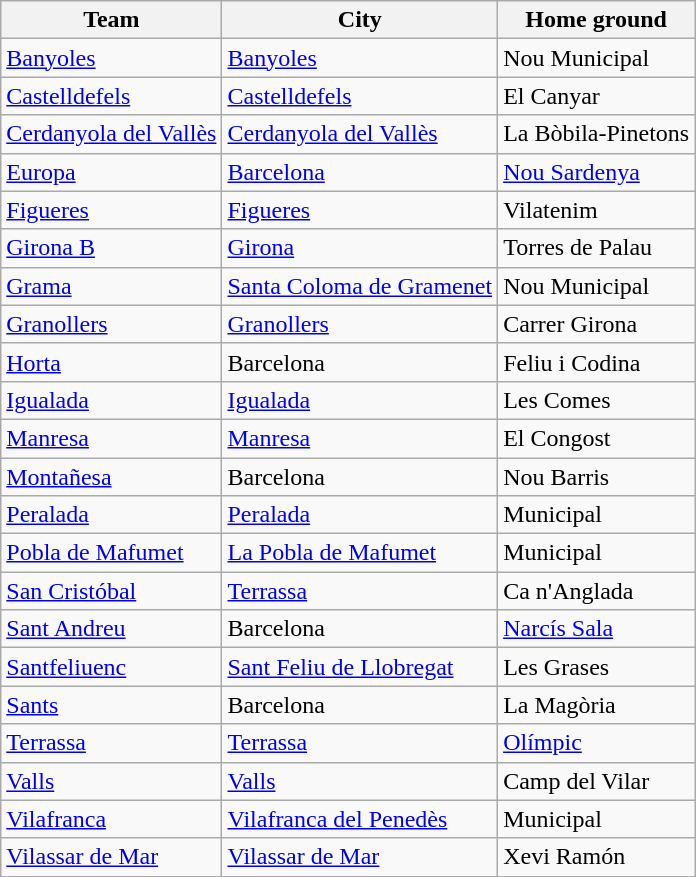<table class="wikitable sortable">
<tr>
<th>Team</th>
<th>City</th>
<th>Home ground</th>
</tr>
<tr>
<td><a href='#'>Banyoles</a></td>
<td><a href='#'>Banyoles</a></td>
<td>Nou Municipal</td>
</tr>
<tr>
<td><a href='#'>Castelldefels</a></td>
<td><a href='#'>Castelldefels</a></td>
<td>El Canyar</td>
</tr>
<tr>
<td><a href='#'>Cerdanyola del Vallès</a></td>
<td><a href='#'>Cerdanyola del Vallès</a></td>
<td>La Bòbila-Pinetons</td>
</tr>
<tr>
<td><a href='#'>Europa</a></td>
<td><a href='#'>Barcelona</a></td>
<td><a href='#'>Nou Sardenya</a></td>
</tr>
<tr>
<td><a href='#'>Figueres</a></td>
<td><a href='#'>Figueres</a></td>
<td>Vilatenim</td>
</tr>
<tr>
<td><a href='#'>Girona B</a></td>
<td><a href='#'>Girona</a></td>
<td>Torres de Palau</td>
</tr>
<tr>
<td><a href='#'>Grama</a></td>
<td><a href='#'>Santa Coloma de Gramenet</a></td>
<td>Nou Municipal</td>
</tr>
<tr>
<td><a href='#'>Granollers</a></td>
<td><a href='#'>Granollers</a></td>
<td>Carrer Girona</td>
</tr>
<tr>
<td><a href='#'>Horta</a></td>
<td>Barcelona</td>
<td>Feliu i Codina</td>
</tr>
<tr>
<td><a href='#'>Igualada</a></td>
<td><a href='#'>Igualada</a></td>
<td>Les Comes</td>
</tr>
<tr>
<td><a href='#'>Manresa</a></td>
<td><a href='#'>Manresa</a></td>
<td>El Congost</td>
</tr>
<tr>
<td><a href='#'>Montañesa</a></td>
<td>Barcelona</td>
<td>Nou Barris</td>
</tr>
<tr>
<td><a href='#'>Peralada</a></td>
<td><a href='#'>Peralada</a></td>
<td>Municipal</td>
</tr>
<tr>
<td><a href='#'>Pobla de Mafumet</a></td>
<td><a href='#'>La Pobla de Mafumet</a></td>
<td>Municipal</td>
</tr>
<tr>
<td><a href='#'>San Cristóbal</a></td>
<td><a href='#'>Terrassa</a></td>
<td>Ca n'Anglada</td>
</tr>
<tr>
<td><a href='#'>Sant Andreu</a></td>
<td>Barcelona</td>
<td><a href='#'>Narcís Sala</a></td>
</tr>
<tr>
<td><a href='#'>Santfeliuenc</a></td>
<td><a href='#'>Sant Feliu de Llobregat</a></td>
<td>Les Grases</td>
</tr>
<tr>
<td><a href='#'>Sants</a></td>
<td>Barcelona</td>
<td>La Magòria</td>
</tr>
<tr>
<td><a href='#'>Terrassa</a></td>
<td><a href='#'>Terrassa</a></td>
<td><a href='#'>Olímpic</a></td>
</tr>
<tr>
<td><a href='#'>Valls</a></td>
<td><a href='#'>Valls</a></td>
<td>Camp del Vilar</td>
</tr>
<tr>
<td><a href='#'>Vilafranca</a></td>
<td><a href='#'>Vilafranca del Penedès</a></td>
<td>Municipal</td>
</tr>
<tr>
<td><a href='#'>Vilassar de Mar</a></td>
<td><a href='#'>Vilassar de Mar</a></td>
<td>Xevi Ramón</td>
</tr>
</table>
